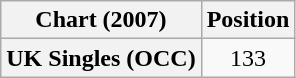<table class="wikitable plainrowheaders" style="text-align:center">
<tr>
<th scope="col">Chart (2007)</th>
<th scope="col">Position</th>
</tr>
<tr>
<th scope="row">UK Singles (OCC)</th>
<td>133</td>
</tr>
</table>
